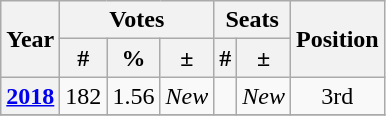<table class=wikitable style=text-align:center>
<tr>
<th rowspan="2">Year</th>
<th colspan="3">Votes</th>
<th colspan="2">Seats</th>
<th rowspan="2">Position</th>
</tr>
<tr>
<th>#</th>
<th>%</th>
<th>±</th>
<th>#</th>
<th>±</th>
</tr>
<tr>
<th><a href='#'>2018</a></th>
<td>182</td>
<td>1.56</td>
<td><em>New</em></td>
<td></td>
<td><em>New</em></td>
<td> 3rd</td>
</tr>
<tr>
</tr>
</table>
